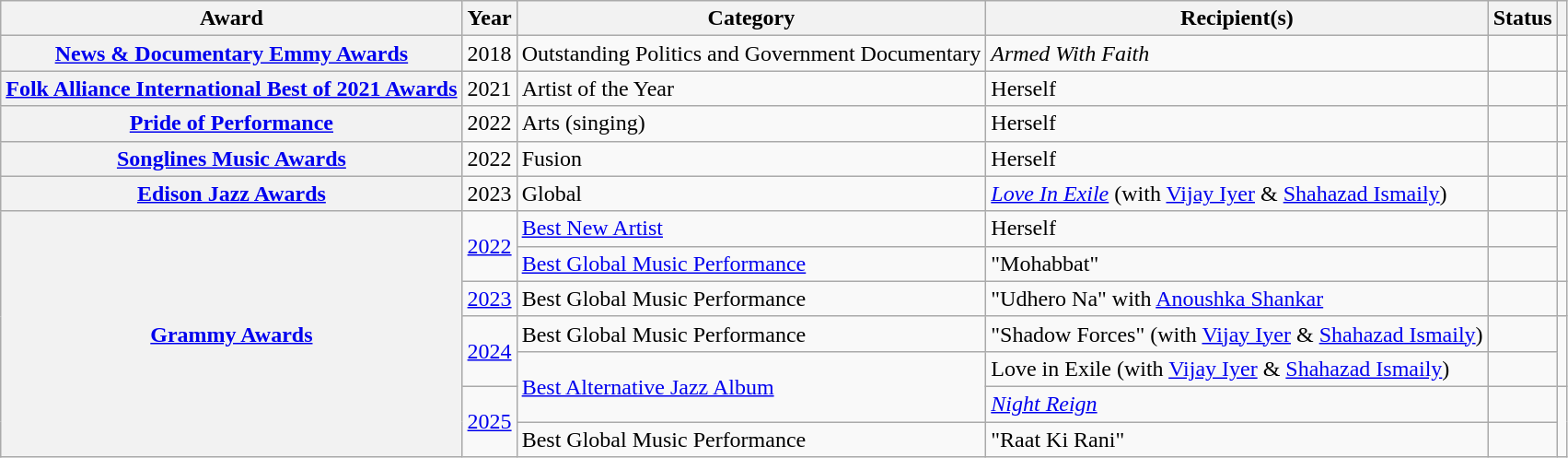<table class="wikitable sortable plainrowheaders">
<tr>
<th scope="col">Award</th>
<th scope="col">Year</th>
<th scope="col">Category</th>
<th scope="col">Recipient(s)</th>
<th scope="col">Status</th>
<th scope="col" class="unsortable"></th>
</tr>
<tr>
<th scope="row"><a href='#'>News & Documentary Emmy Awards</a></th>
<td>2018</td>
<td>Outstanding Politics and Government Documentary</td>
<td><em>Armed With Faith</em></td>
<td></td>
<td></td>
</tr>
<tr>
<th scope="row"><a href='#'>Folk Alliance International Best of 2021 Awards</a></th>
<td>2021</td>
<td>Artist of the Year</td>
<td>Herself</td>
<td></td>
<td></td>
</tr>
<tr>
<th scope="row"><a href='#'>Pride of Performance</a></th>
<td>2022</td>
<td>Arts (singing)</td>
<td>Herself</td>
<td></td>
<td></td>
</tr>
<tr>
<th scope="row"><a href='#'>Songlines Music Awards</a></th>
<td>2022</td>
<td>Fusion</td>
<td>Herself</td>
<td></td>
<td></td>
</tr>
<tr>
<th scope="row"><a href='#'>Edison Jazz Awards</a></th>
<td>2023</td>
<td>Global</td>
<td><em><a href='#'>Love In Exile</a></em> (with <a href='#'>Vijay Iyer</a> & <a href='#'>Shahazad Ismaily</a>)</td>
<td></td>
<td></td>
</tr>
<tr>
<th rowspan="7" scope="row"><a href='#'>Grammy Awards</a></th>
<td rowspan="2"><a href='#'>2022</a></td>
<td><a href='#'>Best New Artist</a></td>
<td>Herself</td>
<td></td>
<td rowspan="2"></td>
</tr>
<tr>
<td><a href='#'>Best Global Music Performance</a></td>
<td>"Mohabbat"</td>
<td></td>
</tr>
<tr>
<td><a href='#'>2023</a></td>
<td>Best Global Music Performance</td>
<td>"Udhero Na" with <a href='#'>Anoushka Shankar</a></td>
<td></td>
<td></td>
</tr>
<tr>
<td rowspan="2"><a href='#'>2024</a></td>
<td>Best Global Music Performance</td>
<td>"Shadow Forces" (with <a href='#'>Vijay Iyer</a> & <a href='#'>Shahazad Ismaily</a>)</td>
<td></td>
<td rowspan="2"></td>
</tr>
<tr>
<td rowspan="2"><a href='#'>Best Alternative Jazz Album</a></td>
<td>Love in Exile (with <a href='#'>Vijay Iyer</a> & <a href='#'>Shahazad Ismaily</a>)</td>
<td></td>
</tr>
<tr>
<td rowspan="2"><a href='#'>2025</a></td>
<td><em><a href='#'>Night Reign</a></em></td>
<td></td>
<td rowspan="2"></td>
</tr>
<tr>
<td>Best Global Music Performance</td>
<td>"Raat Ki Rani"</td>
<td></td>
</tr>
</table>
